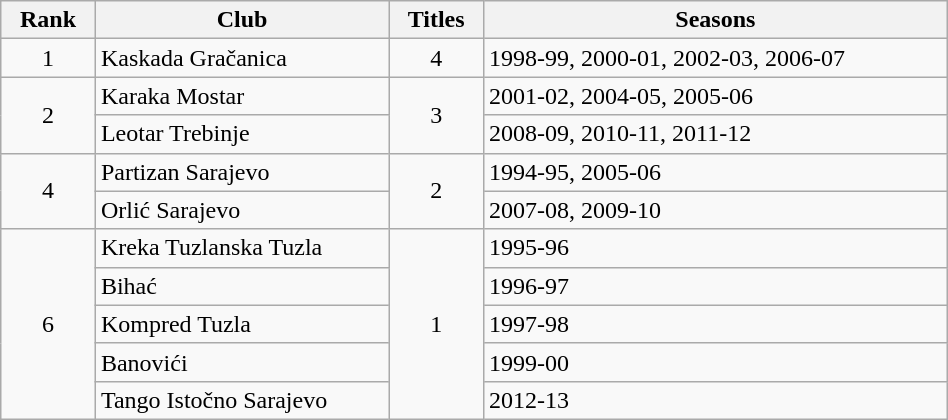<table class="wikitable" style="width:50%">
<tr>
<th>Rank</th>
<th>Club</th>
<th>Titles</th>
<th>Seasons</th>
</tr>
<tr>
<td style="text-align:center; width:10%">1</td>
<td style="; width:31%;">Kaskada Gračanica</td>
<td style="text-align:center; width:10%;">4</td>
<td style="; width:49%;">1998-99, 2000-01, 2002-03, 2006-07</td>
</tr>
<tr>
<td rowspan="2" style="text-align:center;">2</td>
<td>Karaka Mostar</td>
<td rowspan="2" style="text-align:center;">3</td>
<td>2001-02, 2004-05, 2005-06</td>
</tr>
<tr>
<td>Leotar Trebinje</td>
<td>2008-09, 2010-11, 2011-12</td>
</tr>
<tr>
<td rowspan="2" style="text-align:center;">4</td>
<td>Partizan Sarajevo</td>
<td rowspan="2" style="text-align:center;">2</td>
<td>1994-95, 2005-06</td>
</tr>
<tr>
<td>Orlić Sarajevo</td>
<td>2007-08, 2009-10</td>
</tr>
<tr>
<td rowspan="5" style="text-align:center;">6</td>
<td>Kreka Tuzlanska Tuzla</td>
<td rowspan="5" style="text-align:center;">1</td>
<td>1995-96</td>
</tr>
<tr>
<td>Bihać</td>
<td>1996-97</td>
</tr>
<tr>
<td>Kompred Tuzla</td>
<td>1997-98</td>
</tr>
<tr>
<td>Banovići</td>
<td>1999-00</td>
</tr>
<tr>
<td>Tango Istočno Sarajevo</td>
<td>2012-13</td>
</tr>
</table>
